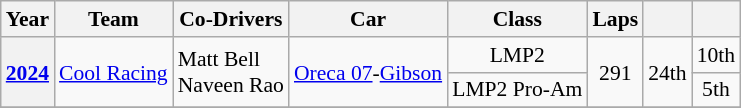<table class="wikitable" style="text-align:center; font-size:90%">
<tr>
<th>Year</th>
<th>Team</th>
<th>Co-Drivers</th>
<th>Car</th>
<th>Class</th>
<th>Laps</th>
<th></th>
<th></th>
</tr>
<tr>
<th rowspan="2"><a href='#'>2024</a></th>
<td rowspan="2" align="left"nowrap> <a href='#'>Cool Racing</a></td>
<td rowspan="2" align="left"nowrap> Matt Bell<br> Naveen Rao</td>
<td rowspan="2" align="left"nowrap><a href='#'>Oreca 07</a>-<a href='#'>Gibson</a></td>
<td>LMP2</td>
<td rowspan="2">291</td>
<td rowspan="2">24th</td>
<td>10th</td>
</tr>
<tr>
<td>LMP2 Pro-Am</td>
<td>5th</td>
</tr>
<tr>
</tr>
</table>
